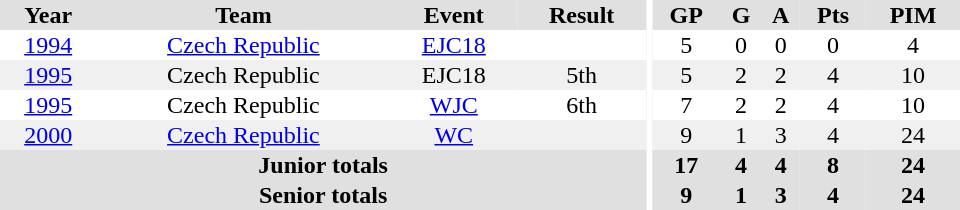<table border="0" cellpadding="1" cellspacing="0" ID="Table3" style="text-align:center; width:40em">
<tr ALIGN="center" bgcolor="#e0e0e0">
<th>Year</th>
<th>Team</th>
<th>Event</th>
<th>Result</th>
<th rowspan="99" bgcolor="#ffffff"></th>
<th>GP</th>
<th>G</th>
<th>A</th>
<th>Pts</th>
<th>PIM</th>
</tr>
<tr>
<td><a href='#'>1994</a></td>
<td><a href='#'>Czech Republic</a></td>
<td><a href='#'>EJC18</a></td>
<td></td>
<td>5</td>
<td>0</td>
<td>0</td>
<td>0</td>
<td>4</td>
</tr>
<tr bgcolor="#f0f0f0">
<td><a href='#'>1995</a></td>
<td>Czech Republic</td>
<td>EJC18</td>
<td>5th</td>
<td>5</td>
<td>2</td>
<td>2</td>
<td>4</td>
<td>10</td>
</tr>
<tr>
<td><a href='#'>1995</a></td>
<td>Czech Republic</td>
<td><a href='#'>WJC</a></td>
<td>6th</td>
<td>7</td>
<td>2</td>
<td>2</td>
<td>4</td>
<td>10</td>
</tr>
<tr bgcolor="#f0f0f0">
<td><a href='#'>2000</a></td>
<td><a href='#'>Czech Republic</a></td>
<td><a href='#'>WC</a></td>
<td></td>
<td>9</td>
<td>1</td>
<td>3</td>
<td>4</td>
<td>24</td>
</tr>
<tr bgcolor="#e0e0e0">
<th colspan="4">Junior totals</th>
<th>17</th>
<th>4</th>
<th>4</th>
<th>8</th>
<th>24</th>
</tr>
<tr bgcolor="#e0e0e0">
<th colspan="4">Senior totals</th>
<th>9</th>
<th>1</th>
<th>3</th>
<th>4</th>
<th>24</th>
</tr>
</table>
